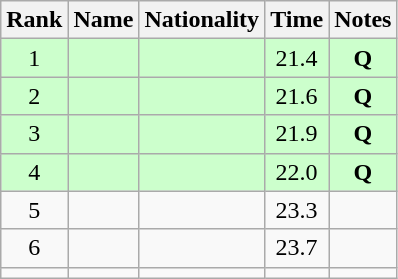<table class="wikitable sortable" style="text-align:center">
<tr>
<th>Rank</th>
<th>Name</th>
<th>Nationality</th>
<th>Time</th>
<th>Notes</th>
</tr>
<tr bgcolor=ccffcc>
<td>1</td>
<td align=left></td>
<td align=left></td>
<td>21.4</td>
<td><strong>Q</strong></td>
</tr>
<tr bgcolor=ccffcc>
<td>2</td>
<td align=left></td>
<td align=left></td>
<td>21.6</td>
<td><strong>Q</strong></td>
</tr>
<tr bgcolor=ccffcc>
<td>3</td>
<td align=left></td>
<td align=left></td>
<td>21.9</td>
<td><strong>Q</strong></td>
</tr>
<tr bgcolor=ccffcc>
<td>4</td>
<td align=left></td>
<td align=left></td>
<td>22.0</td>
<td><strong>Q</strong></td>
</tr>
<tr>
<td>5</td>
<td align=left></td>
<td align=left></td>
<td>23.3</td>
<td></td>
</tr>
<tr>
<td>6</td>
<td align=left></td>
<td align=left></td>
<td>23.7</td>
<td></td>
</tr>
<tr>
<td></td>
<td align=left></td>
<td align=left></td>
<td></td>
<td></td>
</tr>
</table>
